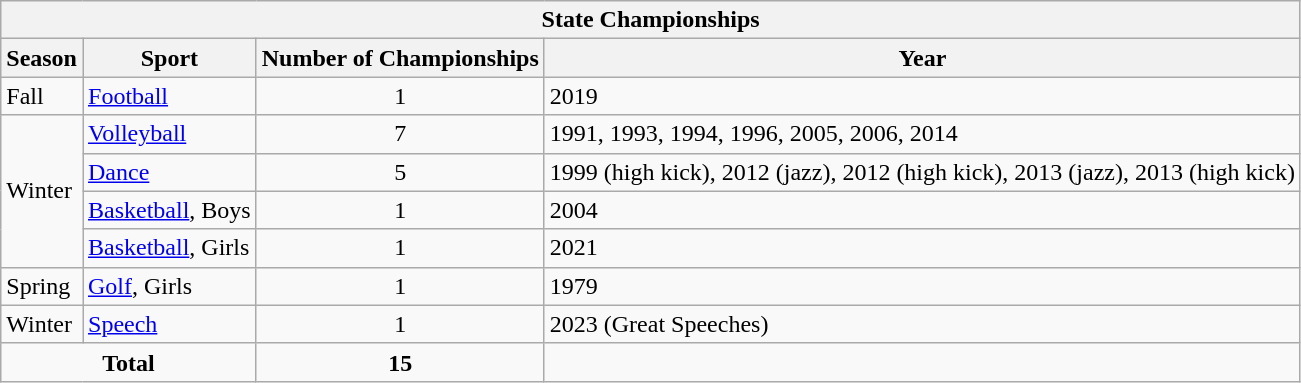<table class="wikitable">
<tr>
<th colspan="4">State Championships</th>
</tr>
<tr>
<th>Season</th>
<th>Sport</th>
<th>Number of Championships</th>
<th>Year</th>
</tr>
<tr>
<td>Fall</td>
<td><a href='#'>Football</a></td>
<td style="text-align:center;">1</td>
<td>2019</td>
</tr>
<tr>
<td rowspan="4">Winter</td>
<td><a href='#'>Volleyball</a></td>
<td style="text-align:center;">7</td>
<td>1991, 1993, 1994, 1996, 2005, 2006, 2014</td>
</tr>
<tr>
<td><a href='#'>Dance</a></td>
<td style="text-align:center;">5</td>
<td>1999 (high kick), 2012 (jazz), 2012 (high kick), 2013 (jazz), 2013 (high kick)</td>
</tr>
<tr>
<td><a href='#'>Basketball</a>, Boys</td>
<td style="text-align:center;">1</td>
<td>2004</td>
</tr>
<tr>
<td><a href='#'>Basketball</a>, Girls</td>
<td style="text-align:center;">1</td>
<td>2021</td>
</tr>
<tr>
<td>Spring</td>
<td><a href='#'>Golf</a>, Girls</td>
<td style="text-align:center;">1</td>
<td>1979</td>
</tr>
<tr>
<td>Winter</td>
<td><a href='#'>Speech</a></td>
<td style="text-align:center;">1</td>
<td>2023 (Great Speeches) </td>
</tr>
<tr style="text-align:center;">
<td colspan="2"><strong>Total</strong></td>
<td style="text-align:center;"><strong>15</strong></td>
</tr>
</table>
